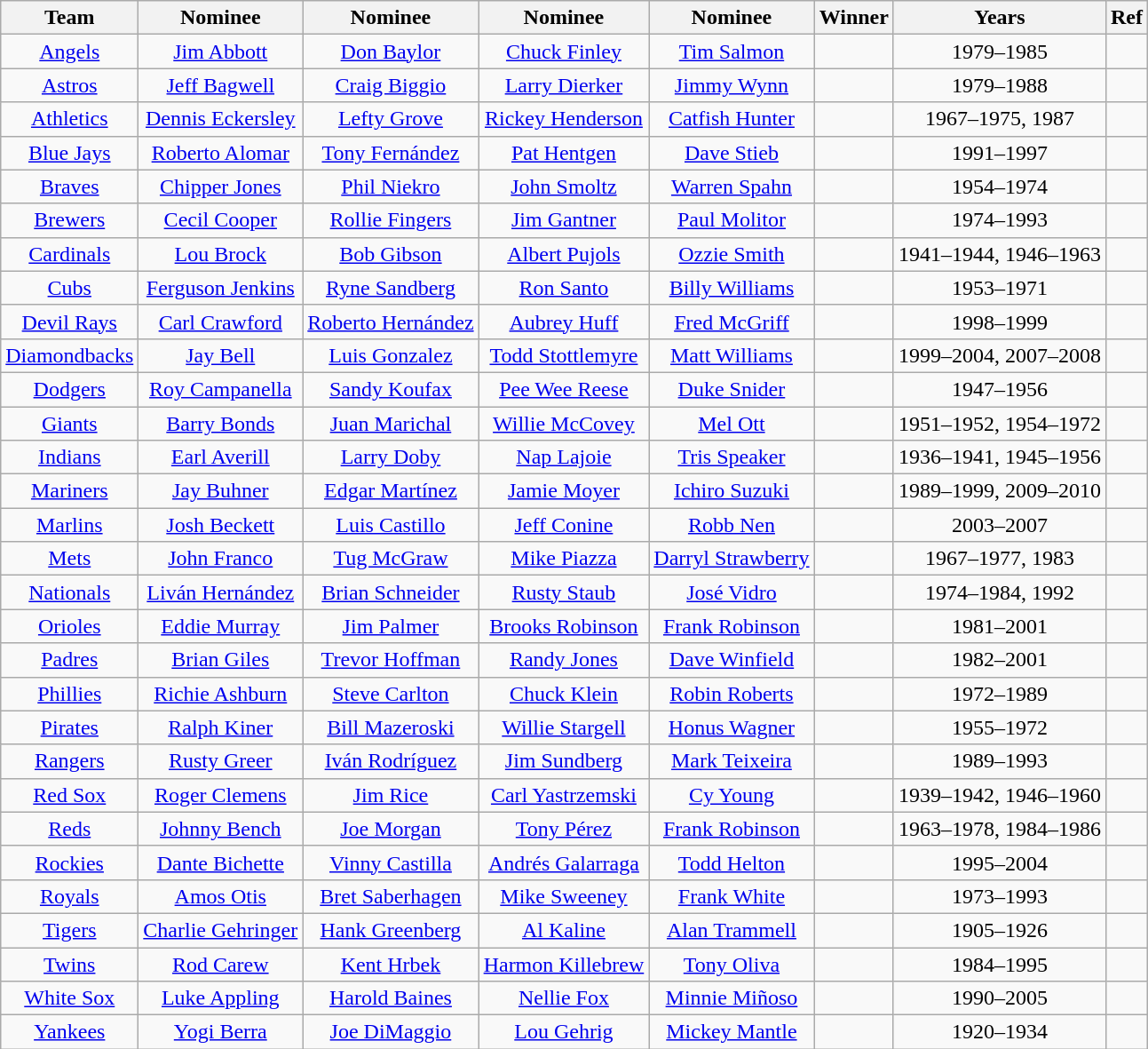<table class="wikitable sortable" style="text-align:center;" border="1">
<tr>
<th>Team</th>
<th class="unsortable">Nominee</th>
<th class="unsortable">Nominee</th>
<th class="unsortable">Nominee</th>
<th class="unsortable">Nominee</th>
<th>Winner</th>
<th>Years</th>
<th class="unsortable">Ref</th>
</tr>
<tr>
<td><a href='#'>Angels</a></td>
<td><a href='#'>Jim Abbott</a></td>
<td><a href='#'>Don Baylor</a></td>
<td><a href='#'>Chuck Finley</a></td>
<td><a href='#'>Tim Salmon</a></td>
<td><strong></strong></td>
<td>1979–1985</td>
<td></td>
</tr>
<tr>
<td><a href='#'>Astros</a></td>
<td><a href='#'>Jeff Bagwell</a></td>
<td><a href='#'>Craig Biggio</a></td>
<td><a href='#'>Larry Dierker</a></td>
<td><a href='#'>Jimmy Wynn</a></td>
<td><strong></strong></td>
<td>1979–1988</td>
<td></td>
</tr>
<tr>
<td><a href='#'>Athletics</a></td>
<td><a href='#'>Dennis Eckersley</a></td>
<td><a href='#'>Lefty Grove</a></td>
<td><a href='#'>Rickey Henderson</a></td>
<td><a href='#'>Catfish Hunter</a></td>
<td><strong></strong></td>
<td>1967–1975, 1987</td>
<td></td>
</tr>
<tr>
<td><a href='#'>Blue Jays</a></td>
<td><a href='#'>Roberto Alomar</a></td>
<td><a href='#'>Tony Fernández</a></td>
<td><a href='#'>Pat Hentgen</a></td>
<td><a href='#'>Dave Stieb</a></td>
<td><strong></strong></td>
<td>1991–1997</td>
<td></td>
</tr>
<tr>
<td><a href='#'>Braves</a></td>
<td><a href='#'>Chipper Jones</a></td>
<td><a href='#'>Phil Niekro</a></td>
<td><a href='#'>John Smoltz</a></td>
<td><a href='#'>Warren Spahn</a></td>
<td><strong></strong></td>
<td>1954–1974</td>
<td></td>
</tr>
<tr>
<td><a href='#'>Brewers</a></td>
<td><a href='#'>Cecil Cooper</a></td>
<td><a href='#'>Rollie Fingers</a></td>
<td><a href='#'>Jim Gantner</a></td>
<td><a href='#'>Paul Molitor</a></td>
<td><strong></strong></td>
<td>1974–1993</td>
<td></td>
</tr>
<tr>
<td><a href='#'>Cardinals</a></td>
<td><a href='#'>Lou Brock</a></td>
<td><a href='#'>Bob Gibson</a></td>
<td><a href='#'>Albert Pujols</a></td>
<td><a href='#'>Ozzie Smith</a></td>
<td><strong></strong></td>
<td>1941–1944, 1946–1963</td>
<td></td>
</tr>
<tr>
<td><a href='#'>Cubs</a></td>
<td><a href='#'>Ferguson Jenkins</a></td>
<td><a href='#'>Ryne Sandberg</a></td>
<td><a href='#'>Ron Santo</a></td>
<td><a href='#'>Billy Williams</a></td>
<td><strong></strong></td>
<td>1953–1971</td>
<td></td>
</tr>
<tr>
<td><a href='#'>Devil Rays</a></td>
<td><a href='#'>Carl Crawford</a></td>
<td><a href='#'>Roberto Hernández</a></td>
<td><a href='#'>Aubrey Huff</a></td>
<td><a href='#'>Fred McGriff</a></td>
<td><strong></strong></td>
<td>1998–1999</td>
<td></td>
</tr>
<tr>
<td><a href='#'>Diamondbacks</a></td>
<td><a href='#'>Jay Bell</a></td>
<td><a href='#'>Luis Gonzalez</a></td>
<td><a href='#'>Todd Stottlemyre</a></td>
<td><a href='#'>Matt Williams</a></td>
<td><strong></strong></td>
<td>1999–2004, 2007–2008</td>
<td></td>
</tr>
<tr>
<td><a href='#'>Dodgers</a></td>
<td><a href='#'>Roy Campanella</a></td>
<td><a href='#'>Sandy Koufax</a></td>
<td><a href='#'>Pee Wee Reese</a></td>
<td><a href='#'>Duke Snider</a></td>
<td><strong></strong></td>
<td>1947–1956</td>
<td></td>
</tr>
<tr>
<td><a href='#'>Giants</a></td>
<td><a href='#'>Barry Bonds</a></td>
<td><a href='#'>Juan Marichal</a></td>
<td><a href='#'>Willie McCovey</a></td>
<td><a href='#'>Mel Ott</a></td>
<td><strong></strong></td>
<td>1951–1952, 1954–1972</td>
<td></td>
</tr>
<tr>
<td><a href='#'>Indians</a></td>
<td><a href='#'>Earl Averill</a></td>
<td><a href='#'>Larry Doby</a></td>
<td><a href='#'>Nap Lajoie</a></td>
<td><a href='#'>Tris Speaker</a></td>
<td><strong></strong></td>
<td>1936–1941, 1945–1956</td>
<td></td>
</tr>
<tr>
<td><a href='#'>Mariners</a></td>
<td><a href='#'>Jay Buhner</a></td>
<td><a href='#'>Edgar Martínez</a></td>
<td><a href='#'>Jamie Moyer</a></td>
<td><a href='#'>Ichiro Suzuki</a></td>
<td><strong></strong></td>
<td>1989–1999, 2009–2010</td>
<td></td>
</tr>
<tr>
<td><a href='#'>Marlins</a></td>
<td><a href='#'>Josh Beckett</a></td>
<td><a href='#'>Luis Castillo</a></td>
<td><a href='#'>Jeff Conine</a></td>
<td><a href='#'>Robb Nen</a></td>
<td><strong></strong></td>
<td>2003–2007</td>
<td></td>
</tr>
<tr>
<td><a href='#'>Mets</a></td>
<td><a href='#'>John Franco</a></td>
<td><a href='#'>Tug McGraw</a></td>
<td><a href='#'>Mike Piazza</a></td>
<td><a href='#'>Darryl Strawberry</a></td>
<td><strong></strong></td>
<td>1967–1977, 1983</td>
<td></td>
</tr>
<tr>
<td><a href='#'>Nationals</a></td>
<td><a href='#'>Liván Hernández</a></td>
<td><a href='#'>Brian Schneider</a></td>
<td><a href='#'>Rusty Staub</a></td>
<td><a href='#'>José Vidro</a></td>
<td><strong></strong></td>
<td>1974–1984, 1992</td>
<td></td>
</tr>
<tr>
<td><a href='#'>Orioles</a></td>
<td><a href='#'>Eddie Murray</a></td>
<td><a href='#'>Jim Palmer</a></td>
<td><a href='#'>Brooks Robinson</a></td>
<td><a href='#'>Frank Robinson</a></td>
<td><strong></strong></td>
<td>1981–2001</td>
<td></td>
</tr>
<tr>
<td><a href='#'>Padres</a></td>
<td><a href='#'>Brian Giles</a></td>
<td><a href='#'>Trevor Hoffman</a></td>
<td><a href='#'>Randy Jones</a></td>
<td><a href='#'>Dave Winfield</a></td>
<td><strong></strong></td>
<td>1982–2001</td>
<td></td>
</tr>
<tr>
<td><a href='#'>Phillies</a></td>
<td><a href='#'>Richie Ashburn</a></td>
<td><a href='#'>Steve Carlton</a></td>
<td><a href='#'>Chuck Klein</a></td>
<td><a href='#'>Robin Roberts</a></td>
<td><strong></strong></td>
<td>1972–1989</td>
<td></td>
</tr>
<tr>
<td><a href='#'>Pirates</a></td>
<td><a href='#'>Ralph Kiner</a></td>
<td><a href='#'>Bill Mazeroski</a></td>
<td><a href='#'>Willie Stargell</a></td>
<td><a href='#'>Honus Wagner</a></td>
<td><strong></strong></td>
<td>1955–1972</td>
<td></td>
</tr>
<tr>
<td><a href='#'>Rangers</a></td>
<td><a href='#'>Rusty Greer</a></td>
<td><a href='#'>Iván Rodríguez</a></td>
<td><a href='#'>Jim Sundberg</a></td>
<td><a href='#'>Mark Teixeira</a></td>
<td><strong></strong></td>
<td>1989–1993</td>
<td></td>
</tr>
<tr>
<td><a href='#'>Red Sox</a></td>
<td><a href='#'>Roger Clemens</a></td>
<td><a href='#'>Jim Rice</a></td>
<td><a href='#'>Carl Yastrzemski</a></td>
<td><a href='#'>Cy Young</a></td>
<td><strong></strong></td>
<td>1939–1942, 1946–1960</td>
<td></td>
</tr>
<tr>
<td><a href='#'>Reds</a></td>
<td><a href='#'>Johnny Bench</a></td>
<td><a href='#'>Joe Morgan</a></td>
<td><a href='#'>Tony Pérez</a></td>
<td><a href='#'>Frank Robinson</a></td>
<td><strong></strong></td>
<td>1963–1978, 1984–1986</td>
<td></td>
</tr>
<tr>
<td><a href='#'>Rockies</a></td>
<td><a href='#'>Dante Bichette</a></td>
<td><a href='#'>Vinny Castilla</a></td>
<td><a href='#'>Andrés Galarraga</a></td>
<td><a href='#'>Todd Helton</a></td>
<td><strong></strong></td>
<td>1995–2004</td>
<td></td>
</tr>
<tr>
<td><a href='#'>Royals</a></td>
<td><a href='#'>Amos Otis</a></td>
<td><a href='#'>Bret Saberhagen</a></td>
<td><a href='#'>Mike Sweeney</a></td>
<td><a href='#'>Frank White</a></td>
<td><strong></strong></td>
<td>1973–1993</td>
<td></td>
</tr>
<tr>
<td><a href='#'>Tigers</a></td>
<td><a href='#'>Charlie Gehringer</a></td>
<td><a href='#'>Hank Greenberg</a></td>
<td><a href='#'>Al Kaline</a></td>
<td><a href='#'>Alan Trammell</a></td>
<td><strong></strong></td>
<td>1905–1926</td>
<td></td>
</tr>
<tr>
<td><a href='#'>Twins</a></td>
<td><a href='#'>Rod Carew</a></td>
<td><a href='#'>Kent Hrbek</a></td>
<td><a href='#'>Harmon Killebrew</a></td>
<td><a href='#'>Tony Oliva</a></td>
<td><strong></strong></td>
<td>1984–1995</td>
<td></td>
</tr>
<tr>
<td><a href='#'>White Sox</a></td>
<td><a href='#'>Luke Appling</a></td>
<td><a href='#'>Harold Baines</a></td>
<td><a href='#'>Nellie Fox</a></td>
<td><a href='#'>Minnie Miñoso</a></td>
<td><strong></strong></td>
<td>1990–2005</td>
<td></td>
</tr>
<tr>
<td><a href='#'>Yankees</a></td>
<td><a href='#'>Yogi Berra</a></td>
<td><a href='#'>Joe DiMaggio</a></td>
<td><a href='#'>Lou Gehrig</a></td>
<td><a href='#'>Mickey Mantle</a></td>
<td><strong></strong></td>
<td>1920–1934</td>
<td></td>
</tr>
</table>
